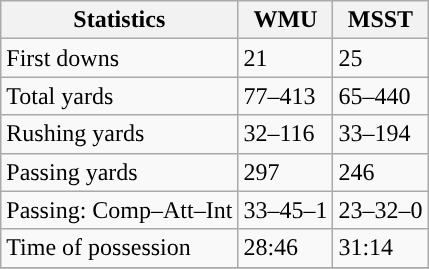<table class="wikitable" style="float: left;">
<tr>
<th>Statistics</th>
<th>WMU</th>
<th>MSST</th>
</tr>
<tr>
<td>First downs</td>
<td>21</td>
<td>25</td>
</tr>
<tr>
<td>Total yards</td>
<td>77–413</td>
<td>65–440</td>
</tr>
<tr>
<td>Rushing yards</td>
<td>32–116</td>
<td>33–194</td>
</tr>
<tr>
<td>Passing yards</td>
<td>297</td>
<td>246</td>
</tr>
<tr>
<td>Passing: Comp–Att–Int</td>
<td>33–45–1</td>
<td>23–32–0</td>
</tr>
<tr>
<td>Time of possession</td>
<td>28:46</td>
<td>31:14</td>
</tr>
<tr>
</tr>
</table>
